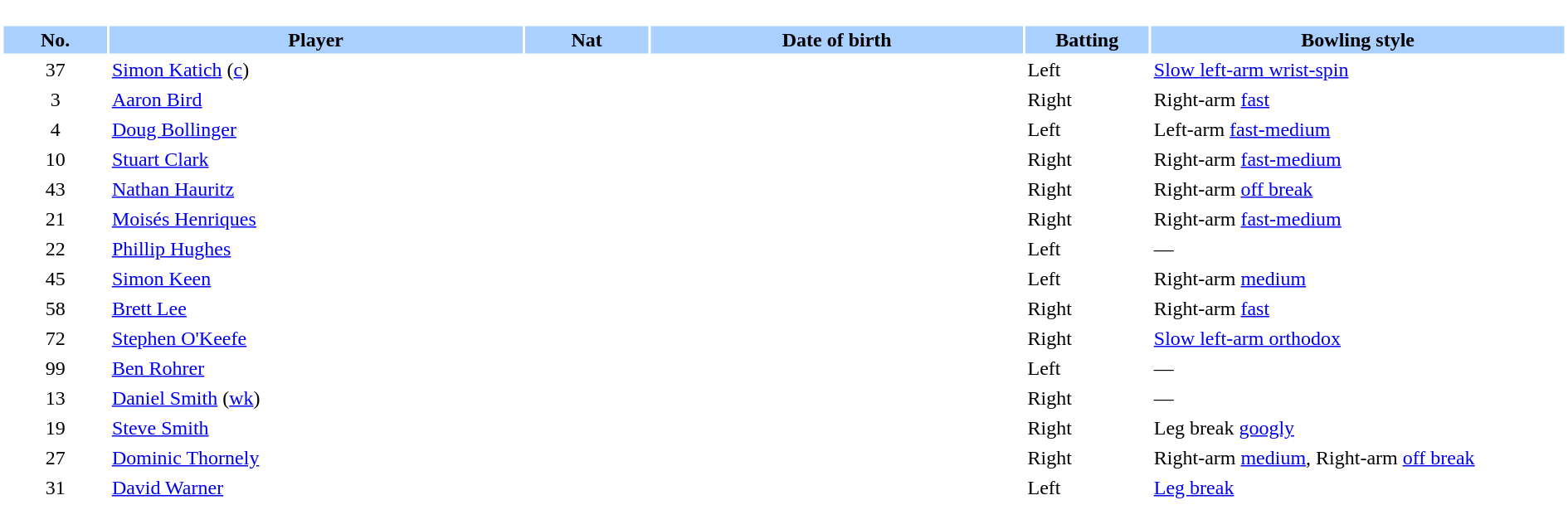<table border="0" style="width:100%;">
<tr>
<td style="vertical-align:top; background:#fff; width:90%;"><br><table border="0" cellspacing="2" cellpadding="2" style="width:100%;">
<tr style="background:#aad0ff;">
<th scope="col" width="5%">No.</th>
<th scope="col" width="20%">Player</th>
<th scope="col" width="6%">Nat</th>
<th scope="col" width="18%">Date of birth</th>
<th scope="col" width="6%">Batting</th>
<th scope="col" width="20%">Bowling style</th>
</tr>
<tr>
<td style="text-align:center">37</td>
<td><a href='#'>Simon Katich</a> (<a href='#'>c</a>)</td>
<td style="text-align:center"></td>
<td></td>
<td>Left</td>
<td><a href='#'>Slow left-arm wrist-spin</a></td>
</tr>
<tr>
<td style="text-align:center">3</td>
<td><a href='#'>Aaron Bird</a></td>
<td style="text-align:center"></td>
<td></td>
<td>Right</td>
<td>Right-arm <a href='#'>fast</a></td>
</tr>
<tr>
<td style="text-align:center">4</td>
<td><a href='#'>Doug Bollinger</a></td>
<td style="text-align:center"></td>
<td></td>
<td>Left</td>
<td>Left-arm <a href='#'>fast-medium</a></td>
</tr>
<tr>
<td style="text-align:center">10</td>
<td><a href='#'>Stuart Clark</a></td>
<td style="text-align:center"></td>
<td></td>
<td>Right</td>
<td>Right-arm <a href='#'>fast-medium</a></td>
</tr>
<tr>
<td style="text-align:center">43</td>
<td><a href='#'>Nathan Hauritz</a></td>
<td style="text-align:center"></td>
<td></td>
<td>Right</td>
<td>Right-arm <a href='#'>off break</a></td>
</tr>
<tr>
<td style="text-align:center">21</td>
<td><a href='#'>Moisés Henriques</a></td>
<td style="text-align:center"></td>
<td></td>
<td>Right</td>
<td>Right-arm <a href='#'>fast-medium</a></td>
</tr>
<tr>
<td style="text-align:center">22</td>
<td><a href='#'>Phillip Hughes</a></td>
<td style="text-align:center"></td>
<td></td>
<td>Left</td>
<td>—</td>
</tr>
<tr>
<td style="text-align:center">45</td>
<td><a href='#'>Simon Keen</a></td>
<td style="text-align:center"></td>
<td></td>
<td>Left</td>
<td>Right-arm <a href='#'>medium</a></td>
</tr>
<tr>
<td style="text-align:center">58</td>
<td><a href='#'>Brett Lee</a></td>
<td style="text-align:center"></td>
<td></td>
<td>Right</td>
<td>Right-arm <a href='#'>fast</a></td>
</tr>
<tr>
<td style="text-align:center">72</td>
<td><a href='#'>Stephen O'Keefe</a></td>
<td style="text-align:center"></td>
<td></td>
<td>Right</td>
<td><a href='#'>Slow left-arm orthodox</a></td>
</tr>
<tr>
<td style="text-align:center">99</td>
<td><a href='#'>Ben Rohrer</a></td>
<td style="text-align:center"></td>
<td></td>
<td>Left</td>
<td>—</td>
</tr>
<tr>
<td style="text-align:center">13</td>
<td><a href='#'>Daniel Smith</a> (<a href='#'>wk</a>)</td>
<td style="text-align:center"></td>
<td></td>
<td>Right</td>
<td>—</td>
</tr>
<tr>
<td style="text-align:center">19</td>
<td><a href='#'>Steve Smith</a></td>
<td style="text-align:center"></td>
<td></td>
<td>Right</td>
<td>Leg break <a href='#'>googly</a></td>
</tr>
<tr>
<td style="text-align:center">27</td>
<td><a href='#'>Dominic Thornely</a></td>
<td style="text-align:center"></td>
<td></td>
<td>Right</td>
<td>Right-arm <a href='#'>medium</a>, Right-arm <a href='#'>off break</a></td>
</tr>
<tr>
<td style="text-align:center">31</td>
<td><a href='#'>David Warner</a></td>
<td style="text-align:center"></td>
<td></td>
<td>Left</td>
<td><a href='#'>Leg break</a></td>
</tr>
</table>
</td>
</tr>
</table>
